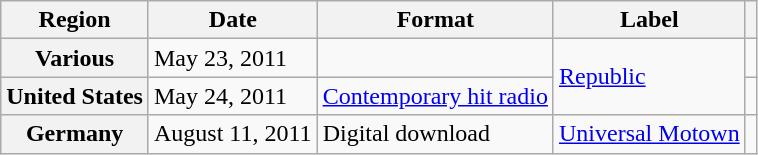<table class="wikitable plainrowheaders">
<tr>
<th scope="col">Region</th>
<th scope="col">Date</th>
<th scope="col">Format</th>
<th scope="col">Label</th>
<th scope="col"></th>
</tr>
<tr>
<th scope="row">Various</th>
<td>May 23, 2011</td>
<td></td>
<td rowspan="2"><a href='#'>Republic</a></td>
<td align="center"></td>
</tr>
<tr>
<th scope="row">United States</th>
<td>May 24, 2011</td>
<td><a href='#'>Contemporary hit radio</a></td>
<td align="center"></td>
</tr>
<tr>
<th scope="row">Germany</th>
<td>August 11, 2011</td>
<td>Digital download</td>
<td><a href='#'>Universal Motown</a></td>
<td align="center"></td>
</tr>
</table>
